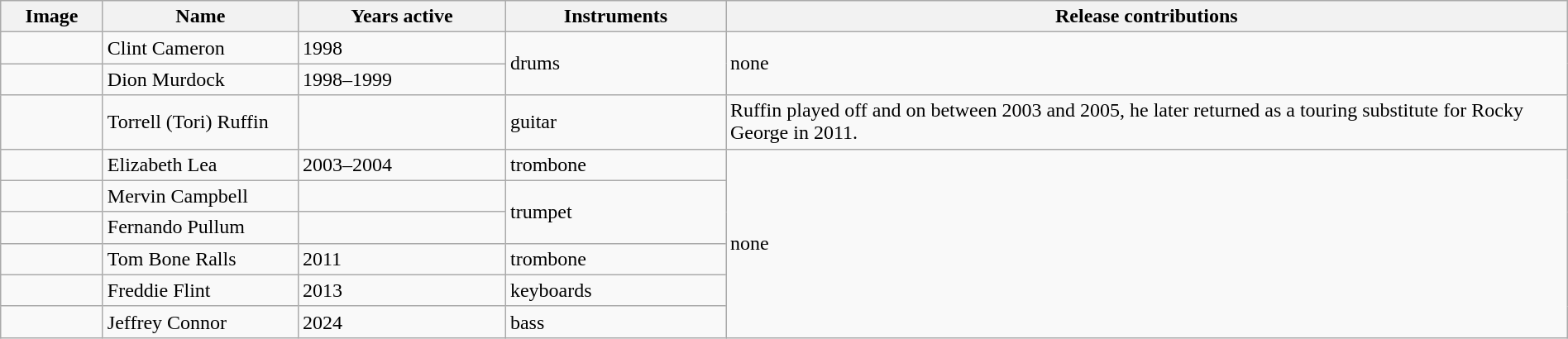<table class="wikitable" width="100%" border="1">
<tr>
<th width="75">Image</th>
<th width="150">Name</th>
<th width="160">Years active</th>
<th width="170">Instruments</th>
<th>Release contributions</th>
</tr>
<tr>
<td></td>
<td>Clint Cameron</td>
<td>1998</td>
<td rowspan="2">drums</td>
<td rowspan="2">none</td>
</tr>
<tr>
<td></td>
<td>Dion Murdock</td>
<td>1998–1999</td>
</tr>
<tr>
<td></td>
<td>Torrell (Tori) Ruffin</td>
<td></td>
<td>guitar</td>
<td>Ruffin played off and on between 2003 and 2005, he later returned as a touring substitute for Rocky George in 2011.</td>
</tr>
<tr>
<td></td>
<td>Elizabeth Lea</td>
<td>2003–2004</td>
<td>trombone</td>
<td rowspan="6">none</td>
</tr>
<tr>
<td></td>
<td>Mervin Campbell</td>
<td></td>
<td rowspan="2">trumpet</td>
</tr>
<tr>
<td></td>
<td>Fernando Pullum</td>
<td></td>
</tr>
<tr>
<td></td>
<td>Tom Bone Ralls</td>
<td>2011</td>
<td>trombone</td>
</tr>
<tr>
<td></td>
<td>Freddie Flint</td>
<td>2013</td>
<td>keyboards</td>
</tr>
<tr>
<td></td>
<td>Jeffrey Connor</td>
<td>2024</td>
<td>bass</td>
</tr>
</table>
